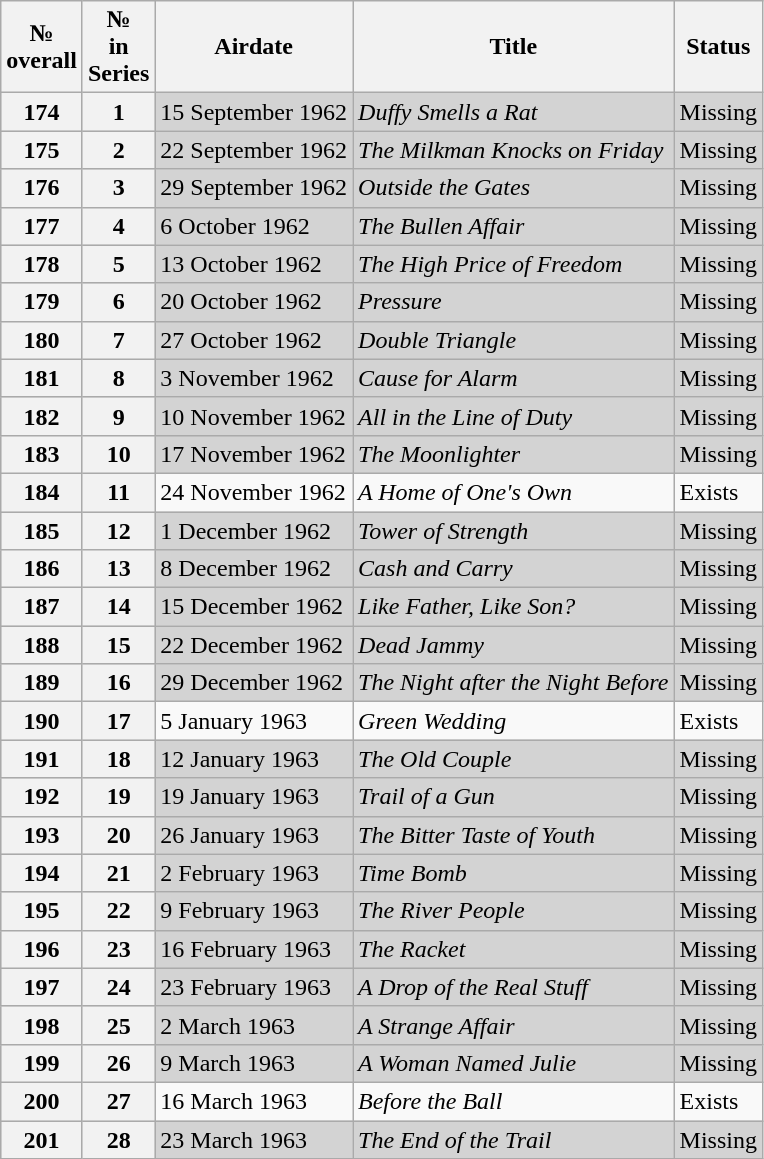<table class="wikitable">
<tr>
<th>№<br>overall</th>
<th>№<br>in<br>Series</th>
<th>Airdate</th>
<th>Title</th>
<th>Status</th>
</tr>
<tr style="background:lightgrey;">
<th style="text-align:center;">174</th>
<th style="text-align:center;">1</th>
<td>15 September 1962</td>
<td><em>Duffy Smells a Rat</em></td>
<td>Missing</td>
</tr>
<tr style="background:lightgrey;">
<th style="text-align:center;">175</th>
<th style="text-align:center;">2</th>
<td>22 September 1962</td>
<td><em>The Milkman Knocks on Friday</em></td>
<td>Missing</td>
</tr>
<tr style="background:lightgrey;">
<th style="text-align:center;">176</th>
<th style="text-align:center;">3</th>
<td>29 September 1962</td>
<td><em>Outside the Gates</em></td>
<td>Missing</td>
</tr>
<tr style="background:lightgrey;">
<th style="text-align:center;">177</th>
<th style="text-align:center;">4</th>
<td>6 October 1962</td>
<td><em>The Bullen Affair</em></td>
<td>Missing</td>
</tr>
<tr style="background:lightgrey;">
<th style="text-align:center;">178</th>
<th style="text-align:center;">5</th>
<td>13 October 1962</td>
<td><em>The High Price of Freedom</em></td>
<td>Missing</td>
</tr>
<tr style="background:lightgrey;">
<th style="text-align:center;">179</th>
<th style="text-align:center;">6</th>
<td>20 October 1962</td>
<td><em>Pressure</em></td>
<td>Missing</td>
</tr>
<tr style="background:lightgrey;">
<th style="text-align:center;">180</th>
<th style="text-align:center;">7</th>
<td>27 October 1962</td>
<td><em>Double Triangle</em></td>
<td>Missing</td>
</tr>
<tr style="background:lightgrey;">
<th style="text-align:center;">181</th>
<th style="text-align:center;">8</th>
<td>3 November 1962</td>
<td><em>Cause for Alarm</em></td>
<td>Missing</td>
</tr>
<tr style="background:lightgrey;">
<th style="text-align:center;">182</th>
<th style="text-align:center;">9</th>
<td>10 November 1962</td>
<td><em>All in the Line of Duty</em></td>
<td>Missing</td>
</tr>
<tr style="background:lightgrey;">
<th style="text-align:center;">183</th>
<th style="text-align:center;">10</th>
<td>17 November 1962</td>
<td><em>The Moonlighter</em></td>
<td>Missing</td>
</tr>
<tr>
<th style="text-align:center;">184</th>
<th style="text-align:center;">11</th>
<td>24 November 1962</td>
<td><em>A Home of One's Own</em></td>
<td>Exists</td>
</tr>
<tr style="background:lightgrey;">
<th style="text-align:center;">185</th>
<th style="text-align:center;">12</th>
<td>1 December 1962</td>
<td><em>Tower of Strength</em></td>
<td>Missing</td>
</tr>
<tr style="background:lightgrey;">
<th style="text-align:center;">186</th>
<th style="text-align:center;">13</th>
<td>8 December 1962</td>
<td><em>Cash and Carry</em></td>
<td>Missing</td>
</tr>
<tr style="background:lightgrey;">
<th style="text-align:center;">187</th>
<th style="text-align:center;">14</th>
<td>15 December 1962</td>
<td><em>Like Father, Like Son?</em></td>
<td>Missing</td>
</tr>
<tr style="background:lightgrey;">
<th style="text-align:center;">188</th>
<th style="text-align:center;">15</th>
<td>22 December 1962</td>
<td><em>Dead Jammy</em></td>
<td>Missing</td>
</tr>
<tr style="background:lightgrey;">
<th style="text-align:center;">189</th>
<th style="text-align:center;">16</th>
<td>29 December 1962</td>
<td><em>The Night after the Night Before</em></td>
<td>Missing</td>
</tr>
<tr>
<th style="text-align:center;">190</th>
<th style="text-align:center;">17</th>
<td>5 January 1963</td>
<td><em>Green Wedding</em></td>
<td>Exists</td>
</tr>
<tr style="background:lightgrey;">
<th style="text-align:center;">191</th>
<th style="text-align:center;">18</th>
<td>12 January 1963</td>
<td><em>The Old Couple</em></td>
<td>Missing</td>
</tr>
<tr style="background:lightgrey;">
<th style="text-align:center;">192</th>
<th style="text-align:center;">19</th>
<td>19 January 1963</td>
<td><em>Trail of a Gun</em></td>
<td>Missing</td>
</tr>
<tr style="background:lightgrey;">
<th style="text-align:center;">193</th>
<th style="text-align:center;">20</th>
<td>26 January 1963</td>
<td><em>The Bitter Taste of Youth</em></td>
<td>Missing</td>
</tr>
<tr style="background:lightgrey;">
<th style="text-align:center;">194</th>
<th style="text-align:center;">21</th>
<td>2 February 1963</td>
<td><em>Time Bomb</em></td>
<td>Missing</td>
</tr>
<tr style="background:lightgrey;">
<th style="text-align:center;">195</th>
<th style="text-align:center;">22</th>
<td>9 February 1963</td>
<td><em>The River People</em></td>
<td>Missing</td>
</tr>
<tr style="background:lightgrey;">
<th style="text-align:center;">196</th>
<th style="text-align:center;">23</th>
<td>16 February 1963</td>
<td><em>The Racket</em></td>
<td>Missing</td>
</tr>
<tr style="background:lightgrey;">
<th style="text-align:center;">197</th>
<th style="text-align:center;">24</th>
<td>23 February 1963</td>
<td><em>A Drop of the Real Stuff</em></td>
<td>Missing</td>
</tr>
<tr style="background:lightgrey;">
<th style="text-align:center;">198</th>
<th style="text-align:center;">25</th>
<td>2 March 1963</td>
<td><em>A Strange Affair</em></td>
<td>Missing</td>
</tr>
<tr style="background:lightgrey;">
<th style="text-align:center;">199</th>
<th style="text-align:center;">26</th>
<td>9 March 1963</td>
<td><em>A Woman Named Julie</em></td>
<td>Missing</td>
</tr>
<tr>
<th style="text-align:center;">200</th>
<th style="text-align:center;">27</th>
<td>16 March 1963</td>
<td><em>Before the Ball</em></td>
<td>Exists</td>
</tr>
<tr style="background:lightgrey;">
<th style="text-align:center;">201</th>
<th style="text-align:center;">28</th>
<td>23 March 1963</td>
<td><em>The End of the Trail</em></td>
<td>Missing</td>
</tr>
</table>
